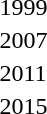<table>
<tr>
<td>1999</td>
<td></td>
<td></td>
<td><br></td>
</tr>
<tr>
<td>2007</td>
<td></td>
<td></td>
<td><br></td>
</tr>
<tr>
<td rowspan=2>2011<br></td>
<td rowspan=2></td>
<td rowspan=2></td>
<td></td>
</tr>
<tr>
<td></td>
</tr>
<tr>
<td rowspan=2>2015<br></td>
<td rowspan=2></td>
<td rowspan=2></td>
<td></td>
</tr>
<tr>
<td></td>
</tr>
</table>
